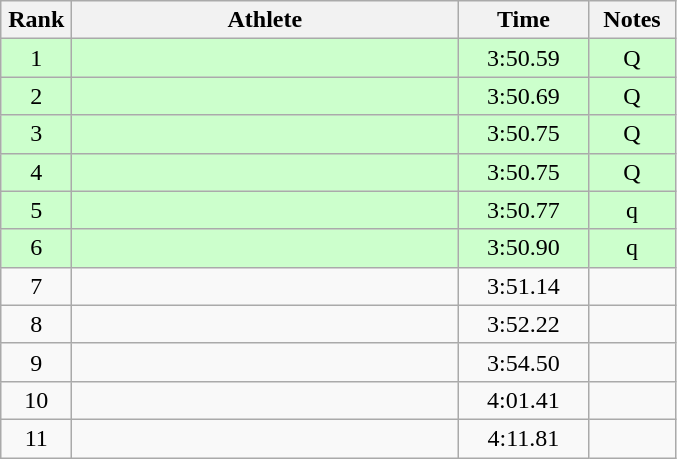<table class="wikitable" style="text-align:center">
<tr>
<th width=40>Rank</th>
<th width=250>Athlete</th>
<th width=80>Time</th>
<th width=50>Notes</th>
</tr>
<tr bgcolor=ccffcc>
<td>1</td>
<td align=left></td>
<td>3:50.59</td>
<td>Q</td>
</tr>
<tr bgcolor=ccffcc>
<td>2</td>
<td align=left></td>
<td>3:50.69</td>
<td>Q</td>
</tr>
<tr bgcolor=ccffcc>
<td>3</td>
<td align=left></td>
<td>3:50.75</td>
<td>Q</td>
</tr>
<tr bgcolor=ccffcc>
<td>4</td>
<td align=left></td>
<td>3:50.75</td>
<td>Q</td>
</tr>
<tr bgcolor=ccffcc>
<td>5</td>
<td align=left></td>
<td>3:50.77</td>
<td>q</td>
</tr>
<tr bgcolor=ccffcc>
<td>6</td>
<td align=left></td>
<td>3:50.90</td>
<td>q</td>
</tr>
<tr>
<td>7</td>
<td align=left></td>
<td>3:51.14</td>
<td></td>
</tr>
<tr>
<td>8</td>
<td align=left></td>
<td>3:52.22</td>
<td></td>
</tr>
<tr>
<td>9</td>
<td align=left></td>
<td>3:54.50</td>
<td></td>
</tr>
<tr>
<td>10</td>
<td align=left></td>
<td>4:01.41</td>
<td></td>
</tr>
<tr>
<td>11</td>
<td align=left></td>
<td>4:11.81</td>
<td></td>
</tr>
</table>
